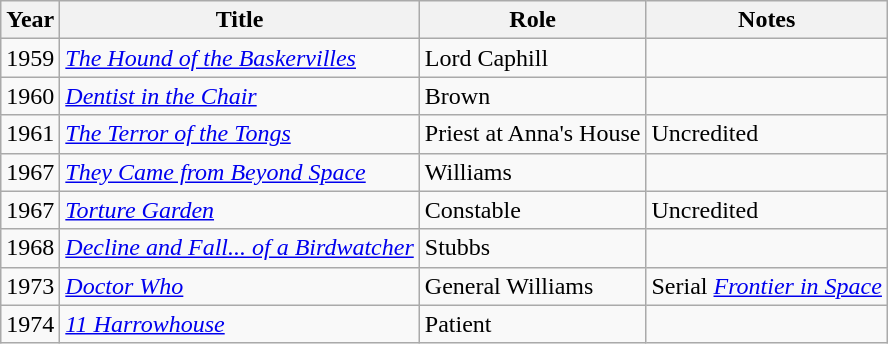<table class="wikitable">
<tr>
<th>Year</th>
<th>Title</th>
<th>Role</th>
<th>Notes</th>
</tr>
<tr>
<td>1959</td>
<td><em><a href='#'>The Hound of the Baskervilles</a></em></td>
<td>Lord Caphill</td>
<td></td>
</tr>
<tr>
<td>1960</td>
<td><em><a href='#'>Dentist in the Chair</a></em></td>
<td>Brown</td>
<td></td>
</tr>
<tr>
<td>1961</td>
<td><em><a href='#'>The Terror of the Tongs</a></em></td>
<td>Priest at Anna's House</td>
<td>Uncredited</td>
</tr>
<tr>
<td>1967</td>
<td><em><a href='#'>They Came from Beyond Space</a></em></td>
<td>Williams</td>
<td></td>
</tr>
<tr>
<td>1967</td>
<td><em><a href='#'>Torture Garden</a></em></td>
<td>Constable</td>
<td>Uncredited</td>
</tr>
<tr>
<td>1968</td>
<td><em><a href='#'>Decline and Fall... of a Birdwatcher</a></em></td>
<td>Stubbs</td>
<td></td>
</tr>
<tr>
<td>1973</td>
<td><em><a href='#'>Doctor Who</a></em></td>
<td>General Williams</td>
<td>Serial <em><a href='#'>Frontier in Space</a></em></td>
</tr>
<tr>
<td>1974</td>
<td><em><a href='#'>11 Harrowhouse</a></em></td>
<td>Patient</td>
<td></td>
</tr>
</table>
